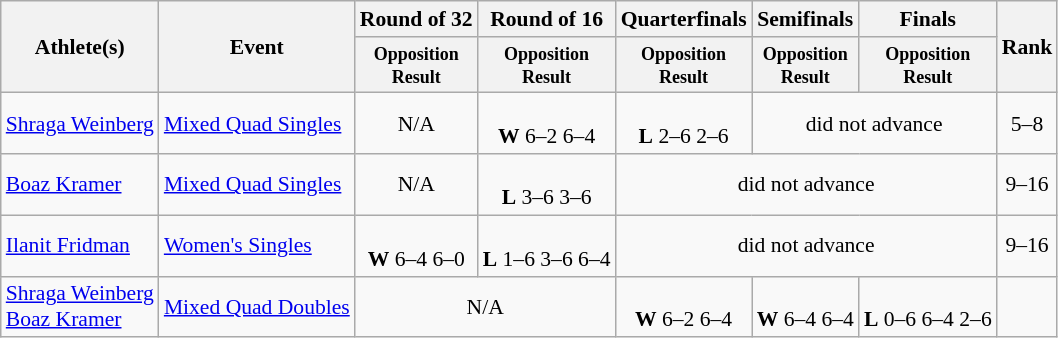<table class=wikitable style="font-size:90%">
<tr>
<th rowspan="2">Athlete(s)</th>
<th rowspan="2">Event</th>
<th>Round of 32</th>
<th>Round of 16</th>
<th>Quarterfinals</th>
<th>Semifinals</th>
<th>Finals</th>
<th rowspan="2">Rank</th>
</tr>
<tr>
<th style="line-height:1em"><small>Opposition<br>Result</small></th>
<th style="line-height:1em"><small>Opposition<br>Result</small></th>
<th style="line-height:1em"><small>Opposition<br>Result</small></th>
<th style="line-height:1em"><small>Opposition<br>Result</small></th>
<th style="line-height:1em"><small>Opposition<br>Result</small></th>
</tr>
<tr>
<td><a href='#'>Shraga Weinberg</a></td>
<td><a href='#'>Mixed Quad Singles</a></td>
<td align="center">N/A</td>
<td align="center"><br> <strong>W</strong> 6–2 6–4</td>
<td align="center"><br> <strong>L</strong> 2–6 2–6</td>
<td align="center" colspan="2">did not advance</td>
<td align="center">5–8</td>
</tr>
<tr>
<td><a href='#'>Boaz Kramer</a></td>
<td><a href='#'>Mixed Quad Singles</a></td>
<td align="center">N/A</td>
<td align="center"><br> <strong>L</strong> 3–6 3–6</td>
<td align="center" colspan="3">did not advance</td>
<td align="center">9–16</td>
</tr>
<tr>
<td><a href='#'>Ilanit Fridman</a></td>
<td><a href='#'>Women's Singles</a></td>
<td align="center"><br> <strong>W</strong> 6–4 6–0</td>
<td align="center"><br> <strong>L</strong> 1–6 3–6 6–4</td>
<td align="center" colspan="3">did not advance</td>
<td align="center">9–16</td>
</tr>
<tr>
<td><a href='#'>Shraga Weinberg</a><br><a href='#'>Boaz Kramer</a></td>
<td><a href='#'>Mixed Quad Doubles</a></td>
<td align="center" colspan="2">N/A</td>
<td align="center"><br> <strong>W</strong> 6–2 6–4</td>
<td align="center"><br> <strong>W</strong> 6–4 6–4</td>
<td align="center"><br> <strong>L</strong> 0–6 6–4 2–6</td>
<td align="center"></td>
</tr>
</table>
